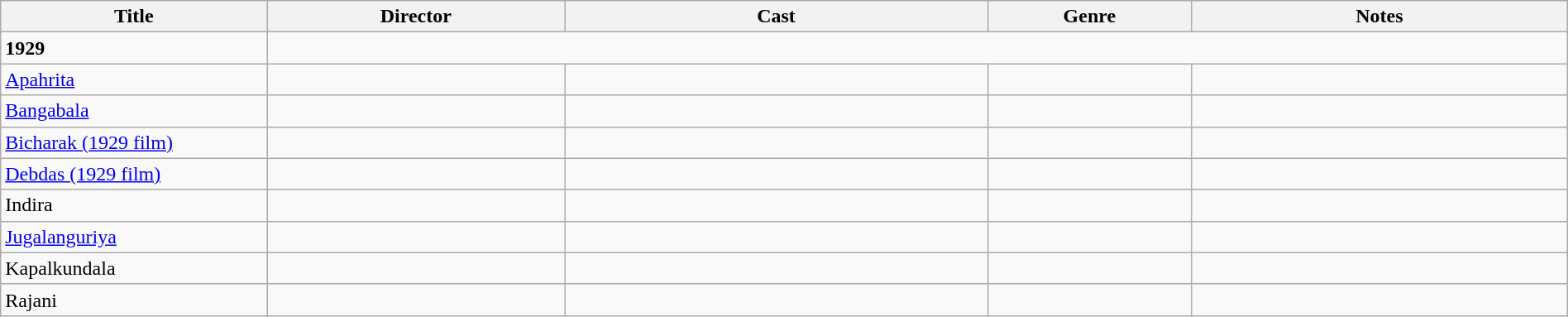<table class="wikitable" width= "100%">
<tr>
<th width=17%>Title</th>
<th width=19%>Director</th>
<th width=27%>Cast</th>
<th width=13%>Genre</th>
<th width=24%>Notes</th>
</tr>
<tr>
<td><strong>1929</strong></td>
</tr>
<tr>
<td><a href='#'>Apahrita</a></td>
<td></td>
<td></td>
<td></td>
<td></td>
</tr>
<tr>
<td><a href='#'>Bangabala</a></td>
<td></td>
<td></td>
<td></td>
<td></td>
</tr>
<tr>
<td><a href='#'>Bicharak (1929 film)</a></td>
<td></td>
<td></td>
<td></td>
<td></td>
</tr>
<tr>
<td><a href='#'>Debdas (1929 film)</a></td>
<td></td>
<td></td>
<td></td>
<td></td>
</tr>
<tr>
<td>Indira</td>
<td></td>
<td></td>
<td></td>
<td></td>
</tr>
<tr>
<td><a href='#'>Jugalanguriya</a></td>
<td></td>
<td></td>
<td></td>
<td></td>
</tr>
<tr>
<td>Kapalkundala</td>
<td></td>
<td></td>
<td></td>
<td></td>
</tr>
<tr>
<td>Rajani</td>
<td></td>
<td></td>
<td></td>
<td></td>
</tr>
</table>
